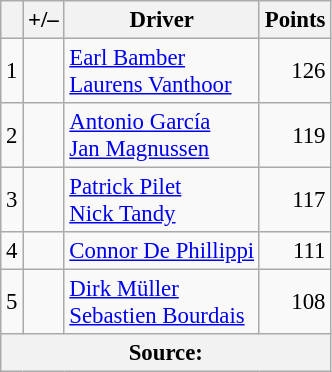<table class="wikitable" style="font-size: 95%;">
<tr>
<th scope="col"></th>
<th scope="col">+/–</th>
<th scope="col">Driver</th>
<th scope="col">Points</th>
</tr>
<tr>
<td align=center>1</td>
<td align="left"></td>
<td> <a href='#'>Earl Bamber</a><br> <a href='#'>Laurens Vanthoor</a></td>
<td align=right>126</td>
</tr>
<tr>
<td align=center>2</td>
<td align="left"></td>
<td> <a href='#'>Antonio García</a><br> <a href='#'>Jan Magnussen</a></td>
<td align=right>119</td>
</tr>
<tr>
<td align=center>3</td>
<td align="left"></td>
<td> <a href='#'>Patrick Pilet</a><br> <a href='#'>Nick Tandy</a></td>
<td align=right>117</td>
</tr>
<tr>
<td align=center>4</td>
<td align="left"></td>
<td> <a href='#'>Connor De Phillippi</a></td>
<td align=right>111</td>
</tr>
<tr>
<td align=center>5</td>
<td align="left"></td>
<td> <a href='#'>Dirk Müller</a><br> <a href='#'>Sebastien Bourdais</a></td>
<td align=right>108</td>
</tr>
<tr>
<th colspan=5>Source:</th>
</tr>
</table>
